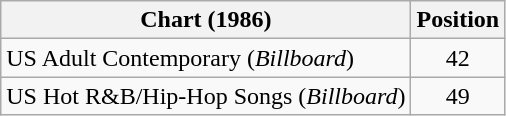<table class="wikitable sortable">
<tr>
<th>Chart (1986)</th>
<th>Position</th>
</tr>
<tr>
<td>US Adult Contemporary (<em>Billboard</em>)</td>
<td align="center">42</td>
</tr>
<tr>
<td>US Hot R&B/Hip-Hop Songs (<em>Billboard</em>)</td>
<td align="center">49</td>
</tr>
</table>
